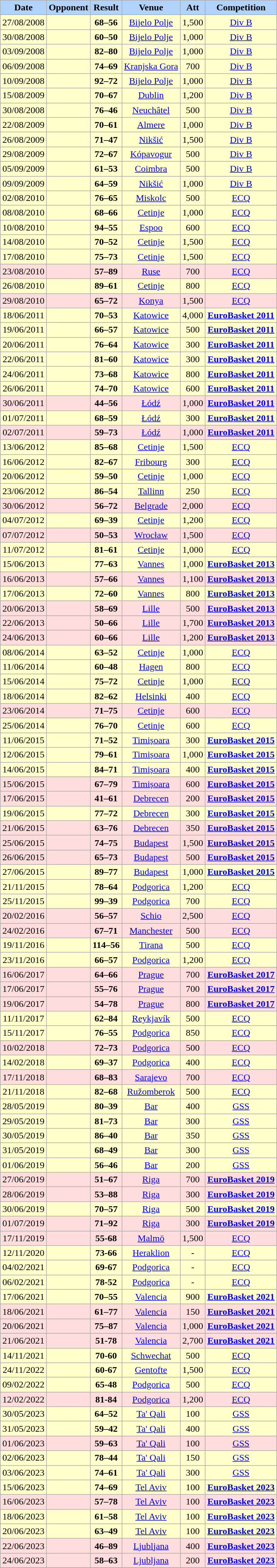<table class="wikitable">
<tr>
<th style="background:#B0D3FB;"><span> Date</span></th>
<th style="background:#B0D3FB;"><span> Opponent</span></th>
<th style="background:#B0D3FB;"><span> Result</span></th>
<th style="background:#B0D3FB;"><span> Venue</span></th>
<th style="background:#B0D3FB;"><span> Att</span></th>
<th style="background:#B0D3FB;"><span> Competition</span></th>
</tr>
<tr style="background:#ffc;">
<td align=center>27/08/2008</td>
<td align=left></td>
<td align=center><strong>68–56</strong></td>
<td align=center><a href='#'>Bijelo Polje</a></td>
<td align=center>1,500</td>
<td align=center><a href='#'>Div B</a></td>
</tr>
<tr style="background:#ffc;">
<td align=center>30/08/2008</td>
<td align=left></td>
<td align=center><strong>60–50</strong></td>
<td align=center><a href='#'>Bijelo Polje</a></td>
<td align=center>1,000</td>
<td align=center><a href='#'>Div B</a></td>
</tr>
<tr style="background:#ffc;">
<td align=center>03/09/2008</td>
<td align=left></td>
<td align=center><strong>82–80</strong></td>
<td align=center><a href='#'>Bijelo Polje</a></td>
<td align=center>1,000</td>
<td align=center><a href='#'>Div B</a></td>
</tr>
<tr style="background:#ffc;">
<td align=center>06/09/2008</td>
<td align=left></td>
<td align=center><strong>74–69</strong></td>
<td align=center><a href='#'>Kranjska Gora</a></td>
<td align=center>700</td>
<td align=center><a href='#'>Div B</a></td>
</tr>
<tr style="background:#ffc;">
<td align=center>10/09/2008</td>
<td align=left></td>
<td align=center><strong>92–72</strong></td>
<td align=center><a href='#'>Bijelo Polje</a></td>
<td align=center>1,000</td>
<td align=center><a href='#'>Div B</a></td>
</tr>
<tr style="background:#ffc;">
<td align=center>15/08/2009</td>
<td align=left></td>
<td align=center><strong>70–67</strong></td>
<td align=center><a href='#'>Dublin</a></td>
<td align=center>1,200</td>
<td align=center><a href='#'>Div B</a></td>
</tr>
<tr style="background:#ffc;">
<td align=center>30/08/2008</td>
<td align=left></td>
<td align=center><strong>76–46</strong></td>
<td align=center><a href='#'>Neuchâtel</a></td>
<td align=center>500</td>
<td align=center><a href='#'>Div B</a></td>
</tr>
<tr style="background:#ffc;">
<td align=center>22/08/2009</td>
<td align=left></td>
<td align=center><strong>70–61</strong></td>
<td align=center><a href='#'>Almere</a></td>
<td align=center>1,000</td>
<td align=center><a href='#'>Div B</a></td>
</tr>
<tr style="background:#ffc;">
<td align=center>26/08/2009</td>
<td align=left></td>
<td align=center><strong>71–47</strong></td>
<td align=center><a href='#'>Nikšić</a></td>
<td align=center>1,500</td>
<td align=center><a href='#'>Div B</a></td>
</tr>
<tr style="background:#ffc;">
<td align=center>29/08/2009</td>
<td align=left></td>
<td align=center><strong>72–67</strong></td>
<td align=center><a href='#'>Kópavogur</a></td>
<td align=center>500</td>
<td align=center><a href='#'>Div B</a></td>
</tr>
<tr style="background:#ffc;">
<td align=center>05/09/2009</td>
<td align=left></td>
<td align=center><strong>61–53</strong></td>
<td align=center><a href='#'>Coimbra</a></td>
<td align=center>500</td>
<td align=center><a href='#'>Div B</a></td>
</tr>
<tr style="background:#ffc;">
<td align=center>09/09/2009</td>
<td align=left></td>
<td align=center><strong>64–59</strong></td>
<td align=center><a href='#'>Nikšić</a></td>
<td align=center>1,000</td>
<td align=center><a href='#'>Div B</a></td>
</tr>
<tr style="background:#ffc;">
<td align=center>02/08/2010</td>
<td align=left></td>
<td align=center><strong>76–65</strong></td>
<td align=center><a href='#'>Miskolc</a></td>
<td align=center>500</td>
<td align=center><a href='#'>ECQ</a></td>
</tr>
<tr style="background:#ffc;">
<td align=center>08/08/2010</td>
<td align=left></td>
<td align=center><strong>68–66</strong></td>
<td align=center><a href='#'>Cetinje</a></td>
<td align=center>1,000</td>
<td align=center><a href='#'>ECQ</a></td>
</tr>
<tr style="background:#ffc;">
<td align=center>10/08/2010</td>
<td align=left></td>
<td align=center><strong>94–55</strong></td>
<td align=center><a href='#'>Espoo</a></td>
<td align=center>600</td>
<td align=center><a href='#'>ECQ</a></td>
</tr>
<tr style="background:#ffc;">
<td align=center>14/08/2010</td>
<td align=left></td>
<td align=center><strong>70–52</strong></td>
<td align=center><a href='#'>Cetinje</a></td>
<td align=center>1,500</td>
<td align=center><a href='#'>ECQ</a></td>
</tr>
<tr style="background:#ffc;">
<td align=center>17/08/2010</td>
<td align=left></td>
<td align=center><strong>75–73</strong></td>
<td align=center><a href='#'>Cetinje</a></td>
<td align=center>1,500</td>
<td align=center><a href='#'>ECQ</a></td>
</tr>
<tr style="background:#fdd;">
<td align=center>23/08/2010</td>
<td align=left></td>
<td align=center><strong>57–89</strong></td>
<td align=center><a href='#'>Ruse</a></td>
<td align=center>700</td>
<td align=center><a href='#'>ECQ</a></td>
</tr>
<tr style="background:#ffc;">
<td align=center>26/08/2010</td>
<td align=left></td>
<td align=center><strong>89–61</strong></td>
<td align=center><a href='#'>Cetinje</a></td>
<td align=center>800</td>
<td align=center><a href='#'>ECQ</a></td>
</tr>
<tr style="background:#fdd;">
<td align=center>29/08/2010</td>
<td align=left></td>
<td align=center><strong>65–72</strong></td>
<td align=center><a href='#'>Konya</a></td>
<td align=center>1,500</td>
<td align=center><a href='#'>ECQ</a></td>
</tr>
<tr style="background:#ffc;">
<td align=center>18/06/2011</td>
<td align=left></td>
<td align=center><strong>70–53</strong></td>
<td align=center><a href='#'>Katowice</a></td>
<td align=center>4,000</td>
<td align=center><strong><a href='#'>EuroBasket 2011</a></strong></td>
</tr>
<tr style="background:#ffc;">
<td align=center>19/06/2011</td>
<td align=left></td>
<td align=center><strong>66–57</strong></td>
<td align=center><a href='#'>Katowice</a></td>
<td align=center>500</td>
<td align=center><strong><a href='#'>EuroBasket 2011</a></strong></td>
</tr>
<tr style="background:#ffc;">
<td align=center>20/06/2011</td>
<td align=left></td>
<td align=center><strong>76–64</strong></td>
<td align=center><a href='#'>Katowice</a></td>
<td align=center>300</td>
<td align=center><strong><a href='#'>EuroBasket 2011</a></strong></td>
</tr>
<tr style="background:#ffc;">
<td align=center>22/06/2011</td>
<td align=left></td>
<td align=center><strong>81–60</strong></td>
<td align=center><a href='#'>Katowice</a></td>
<td align=center>300</td>
<td align=center><strong><a href='#'>EuroBasket 2011</a></strong></td>
</tr>
<tr style="background:#ffc;">
<td align=center>24/06/2011</td>
<td align=left></td>
<td align=center><strong>73–68</strong></td>
<td align=center><a href='#'>Katowice</a></td>
<td align=center>800</td>
<td align=center><strong><a href='#'>EuroBasket 2011</a></strong></td>
</tr>
<tr style="background:#ffc;">
<td align=center>26/06/2011</td>
<td align=left></td>
<td align=center><strong>74–70</strong></td>
<td align=center><a href='#'>Katowice</a></td>
<td align=center>600</td>
<td align=center><strong><a href='#'>EuroBasket 2011</a></strong></td>
</tr>
<tr style="background:#fdd;">
<td align=center>30/06/2011</td>
<td align=left></td>
<td align=center><strong>44–56</strong></td>
<td align=center><a href='#'>Łódź</a></td>
<td align=center>1,000</td>
<td align=center><strong><a href='#'>EuroBasket 2011</a></strong></td>
</tr>
<tr style="background:#ffc;">
<td align=center>01/07/2011</td>
<td align=left></td>
<td align=center><strong>68–59</strong></td>
<td align=center><a href='#'>Łódź</a></td>
<td align=center>300</td>
<td align=center><strong><a href='#'>EuroBasket 2011</a></strong></td>
</tr>
<tr style="background:#fdd;">
<td align=center>02/07/2011</td>
<td align=left></td>
<td align=center><strong>59–73</strong></td>
<td align=center><a href='#'>Łódź</a></td>
<td align=center>1,000</td>
<td align=center><strong><a href='#'>EuroBasket 2011</a></strong></td>
</tr>
<tr style="background:#ffc;">
<td align=center>13/06/2012</td>
<td align=left></td>
<td align=center><strong>85–68</strong></td>
<td align=center><a href='#'>Cetinje</a></td>
<td align=center>1,500</td>
<td align=center><a href='#'>ECQ</a></td>
</tr>
<tr style="background:#ffc;">
<td align=center>16/06/2012</td>
<td align=left></td>
<td align=center><strong>82–67</strong></td>
<td align=center><a href='#'>Fribourg</a></td>
<td align=center>300</td>
<td align=center><a href='#'>ECQ</a></td>
</tr>
<tr style="background:#ffc;">
<td align=center>20/06/2012</td>
<td align=left></td>
<td align=center><strong>59–50</strong></td>
<td align=center><a href='#'>Cetinje</a></td>
<td align=center>1,000</td>
<td align=center><a href='#'>ECQ</a></td>
</tr>
<tr style="background:#ffc;">
<td align=center>23/06/2012</td>
<td align=left></td>
<td align=center><strong>86–54</strong></td>
<td align=center><a href='#'>Tallinn</a></td>
<td align=center>250</td>
<td align=center><a href='#'>ECQ</a></td>
</tr>
<tr style="background:#fdd;">
<td align=center>30/06/2012</td>
<td align=left></td>
<td align=center><strong>56–72</strong></td>
<td align=center><a href='#'>Belgrade</a></td>
<td align=center>2,000</td>
<td align=center><a href='#'>ECQ</a></td>
</tr>
<tr style="background:#ffc;">
<td align=center>04/07/2012</td>
<td align=left></td>
<td align=center><strong>69–39</strong></td>
<td align=center><a href='#'>Cetinje</a></td>
<td align=center>1,200</td>
<td align=center><a href='#'>ECQ</a></td>
</tr>
<tr style="background:#fdd;">
<td align=center>07/07/2012</td>
<td align=left></td>
<td align=center><strong>50–53</strong></td>
<td align=center><a href='#'>Wrocław</a></td>
<td align=center>1,500</td>
<td align=center><a href='#'>ECQ</a></td>
</tr>
<tr style="background:#ffc;">
<td align=center>11/07/2012</td>
<td align=left></td>
<td align=center><strong>81–61</strong></td>
<td align=center><a href='#'>Cetinje</a></td>
<td align=center>1,000</td>
<td align=center><a href='#'>ECQ</a></td>
</tr>
<tr style="background:#ffc;">
<td align=center>15/06/2013</td>
<td align=left></td>
<td align=center><strong>77–63</strong></td>
<td align=center><a href='#'>Vannes</a></td>
<td align=center>1,000</td>
<td align=center><strong><a href='#'>EuroBasket 2013</a></strong></td>
</tr>
<tr style="background:#fdd;">
<td align=center>16/06/2013</td>
<td align=left></td>
<td align=center><strong>57–66</strong></td>
<td align=center><a href='#'>Vannes</a></td>
<td align=center>1,100</td>
<td align=center><strong><a href='#'>EuroBasket 2013</a></strong></td>
</tr>
<tr style="background:#ffc;">
<td align=center>17/06/2013</td>
<td align=left></td>
<td align=center><strong>72–60</strong></td>
<td align=center><a href='#'>Vannes</a></td>
<td align=center>800</td>
<td align=center><strong><a href='#'>EuroBasket 2013</a></strong></td>
</tr>
<tr style="background:#fdd;">
<td align=center>20/06/2013</td>
<td align=left></td>
<td align=center><strong>58–69</strong></td>
<td align=center><a href='#'>Lille</a></td>
<td align=center>500</td>
<td align=center><strong><a href='#'>EuroBasket 2013</a></strong></td>
</tr>
<tr style="background:#fdd;">
<td align=center>22/06/2013</td>
<td align=left></td>
<td align=center><strong>50–66</strong></td>
<td align=center><a href='#'>Lille</a></td>
<td align=center>1,700</td>
<td align=center><strong><a href='#'>EuroBasket 2013</a></strong></td>
</tr>
<tr style="background:#fdd;">
<td align=center>24/06/2013</td>
<td align=left></td>
<td align=center><strong>60–66</strong></td>
<td align=center><a href='#'>Lille</a></td>
<td align=center>1,200</td>
<td align=center><strong><a href='#'>EuroBasket 2013</a></strong></td>
</tr>
<tr style="background:#ffc;">
<td align=center>08/06/2014</td>
<td align=left></td>
<td align=center><strong>63–52</strong></td>
<td align=center><a href='#'>Cetinje</a></td>
<td align=center>1,000</td>
<td align=center><a href='#'>ECQ</a></td>
</tr>
<tr style="background:#ffc;">
<td align=center>11/06/2014</td>
<td align=left></td>
<td align=center><strong>60–48</strong></td>
<td align=center><a href='#'>Hagen</a></td>
<td align=center>800</td>
<td align=center><a href='#'>ECQ</a></td>
</tr>
<tr style="background:#ffc;">
<td align=center>15/06/2014</td>
<td align=left></td>
<td align=center><strong>75–72</strong></td>
<td align=center><a href='#'>Cetinje</a></td>
<td align=center>1,000</td>
<td align=center><a href='#'>ECQ</a></td>
</tr>
<tr style="background:#ffc;">
<td align=center>18/06/2014</td>
<td align=left></td>
<td align=center><strong>82–62</strong></td>
<td align=center><a href='#'>Helsinki</a></td>
<td align=center>400</td>
<td align=center><a href='#'>ECQ</a></td>
</tr>
<tr style="background:#fdd;">
<td align=center>23/06/2014</td>
<td align=left></td>
<td align=center><strong>71–75</strong></td>
<td align=center><a href='#'>Cetinje</a></td>
<td align=center>600</td>
<td align=center><a href='#'>ECQ</a></td>
</tr>
<tr style="background:#ffc;">
<td align=center>25/06/2014</td>
<td align=left></td>
<td align=center><strong>76–70</strong></td>
<td align=center><a href='#'>Cetinje</a></td>
<td align=center>600</td>
<td align=center><a href='#'>ECQ</a></td>
</tr>
<tr style="background:#ffc;">
<td align=center>11/06/2015</td>
<td align=left></td>
<td align=center><strong>71–52</strong></td>
<td align=center><a href='#'>Timișoara</a></td>
<td align=center>300</td>
<td align=center><strong><a href='#'>EuroBasket 2015</a></strong></td>
</tr>
<tr style="background:#ffc;">
<td align=center>12/06/2015</td>
<td align=left></td>
<td align=center><strong>79–61</strong></td>
<td align=center><a href='#'>Timișoara</a></td>
<td align=center>1,000</td>
<td align=center><strong><a href='#'>EuroBasket 2015</a></strong></td>
</tr>
<tr style="background:#ffc;">
<td align=center>14/06/2015</td>
<td align=left></td>
<td align=center><strong>84–71</strong></td>
<td align=center><a href='#'>Timișoara</a></td>
<td align=center>400</td>
<td align=center><strong><a href='#'>EuroBasket 2015</a></strong></td>
</tr>
<tr style="background:#fdd;">
<td align=center>15/06/2015</td>
<td align=left></td>
<td align=center><strong>67–79</strong></td>
<td align=center><a href='#'>Timișoara</a></td>
<td align=center>600</td>
<td align=center><strong><a href='#'>EuroBasket 2015</a></strong></td>
</tr>
<tr style="background:#fdd;">
<td align=center>17/06/2015</td>
<td align=left></td>
<td align=center><strong>41–61</strong></td>
<td align=center><a href='#'>Debrecen</a></td>
<td align=center>200</td>
<td align=center><strong><a href='#'>EuroBasket 2015</a></strong></td>
</tr>
<tr style="background:#ffc;">
<td align=center>19/06/2015</td>
<td align=left></td>
<td align=center><strong>77–72</strong></td>
<td align=center><a href='#'>Debrecen</a></td>
<td align=center>300</td>
<td align=center><strong><a href='#'>EuroBasket 2015</a></strong></td>
</tr>
<tr style="background:#fdd;">
<td align=center>21/06/2015</td>
<td align=left></td>
<td align=center><strong>63–76</strong></td>
<td align=center><a href='#'>Debrecen</a></td>
<td align=center>350</td>
<td align=center><strong><a href='#'>EuroBasket 2015</a></strong></td>
</tr>
<tr style="background:#fdd;">
<td align=center>25/06/2015</td>
<td align=left></td>
<td align=center><strong>74–75</strong></td>
<td align=center><a href='#'>Budapest</a></td>
<td align=center>1,500</td>
<td align=center><strong><a href='#'>EuroBasket 2015</a></strong></td>
</tr>
<tr style="background:#fdd;">
<td align=center>26/06/2015</td>
<td align=left></td>
<td align=center><strong>65–73</strong></td>
<td align=center><a href='#'>Budapest</a></td>
<td align=center>500</td>
<td align=center><strong><a href='#'>EuroBasket 2015</a></strong></td>
</tr>
<tr style="background:#ffc;">
<td align=center>27/06/2015</td>
<td align=left></td>
<td align=center><strong>89–77</strong></td>
<td align=center><a href='#'>Budapest</a></td>
<td align=center>1,000</td>
<td align=center><strong><a href='#'>EuroBasket 2015</a></strong></td>
</tr>
<tr style="background:#ffc;">
<td align=center>21/11/2015</td>
<td align=left></td>
<td align=center><strong>78–64</strong></td>
<td align=center><a href='#'>Podgorica</a></td>
<td align=center>1,200</td>
<td align=center><a href='#'>ECQ</a></td>
</tr>
<tr style="background:#ffc;">
<td align=center>25/11/2015</td>
<td align=left></td>
<td align=center><strong>99–39</strong></td>
<td align=center><a href='#'>Podgorica</a></td>
<td align=center>700</td>
<td align=center><a href='#'>ECQ</a></td>
</tr>
<tr style="background:#fdd;">
<td align=center>20/02/2016</td>
<td align=left></td>
<td align=center><strong>56–57</strong></td>
<td align=center><a href='#'>Schio</a></td>
<td align=center>2,500</td>
<td align=center><a href='#'>ECQ</a></td>
</tr>
<tr style="background:#fdd;">
<td align=center>24/02/2016</td>
<td align=left></td>
<td align=center><strong>67–71</strong></td>
<td align=center><a href='#'>Manchester</a></td>
<td align=center>500</td>
<td align=center><a href='#'>ECQ</a></td>
</tr>
<tr style="background:#ffc;">
<td align=center>19/11/2016</td>
<td align=left></td>
<td align=center><strong>114–56</strong></td>
<td align=center><a href='#'>Tirana</a></td>
<td align=center>500</td>
<td align=center><a href='#'>ECQ</a></td>
</tr>
<tr style="background:#ffc;">
<td align=center>23/11/2016</td>
<td align=left></td>
<td align=center><strong>66–57</strong></td>
<td align=center><a href='#'>Podgorica</a></td>
<td align=center>1,200</td>
<td align=center><a href='#'>ECQ</a></td>
</tr>
<tr style="background:#fdd;">
<td align=center>16/06/2017</td>
<td align=left></td>
<td align=center><strong>64–66</strong></td>
<td align=center><a href='#'>Prague</a></td>
<td align=center>700</td>
<td align=center><strong><a href='#'>EuroBasket 2017</a></strong></td>
</tr>
<tr style="background:#fdd;">
<td align=center>17/06/2017</td>
<td align=left></td>
<td align=center><strong>55–76</strong></td>
<td align=center><a href='#'>Prague</a></td>
<td align=center>700</td>
<td align=center><strong><a href='#'>EuroBasket 2017</a></strong></td>
</tr>
<tr style="background:#fdd;">
<td align=center>19/06/2017</td>
<td align=left></td>
<td align=center><strong>54–78</strong></td>
<td align=center><a href='#'>Prague</a></td>
<td align=center>800</td>
<td align=center><strong><a href='#'>EuroBasket 2017</a></strong></td>
</tr>
<tr style="background:#ffc;">
<td align=center>11/11/2017</td>
<td align=left></td>
<td align=center><strong>62–84</strong></td>
<td align=center><a href='#'>Reykjavík</a></td>
<td align=center>500</td>
<td align=center><a href='#'>ECQ</a></td>
</tr>
<tr style="background:#ffc;">
<td align=center>15/11/2017</td>
<td align=left></td>
<td align=center><strong>76–55</strong></td>
<td align=center><a href='#'>Podgorica</a></td>
<td align=center>850</td>
<td align=center><a href='#'>ECQ</a></td>
</tr>
<tr style="background:#fdd;">
<td align=center>10/02/2018</td>
<td align=left></td>
<td align=center><strong>72–73</strong></td>
<td align=center><a href='#'>Podgorica</a></td>
<td align=center>500</td>
<td align=center><a href='#'>ECQ</a></td>
</tr>
<tr style="background:#ffc;">
<td align=center>14/02/2018</td>
<td align=left></td>
<td align=center><strong>69–37</strong></td>
<td align=center><a href='#'>Podgorica</a></td>
<td align=center>400</td>
<td align=center><a href='#'>ECQ</a></td>
</tr>
<tr style="background:#fdd;">
<td align=center>17/11/2018</td>
<td align=left></td>
<td align=center><strong>68–83</strong></td>
<td align=center><a href='#'>Sarajevo</a></td>
<td align=center>700</td>
<td align=center><a href='#'>ECQ</a></td>
</tr>
<tr style="background:#ffc;">
<td align=center>21/11/2018</td>
<td align=left></td>
<td align=center><strong>82–68</strong></td>
<td align=center><a href='#'>Ružomberok</a></td>
<td align=center>500</td>
<td align=center><a href='#'>ECQ</a></td>
</tr>
<tr style="background:#ffc;">
<td align=center>28/05/2019</td>
<td align=left></td>
<td align=center><strong>80–39</strong></td>
<td align=center><a href='#'>Bar</a></td>
<td align=center>400</td>
<td align=center><a href='#'>GSS</a></td>
</tr>
<tr style="background:#ffc;">
<td align=center>29/05/2019</td>
<td align=left></td>
<td align=center><strong>81–73</strong></td>
<td align=center><a href='#'>Bar</a></td>
<td align=center>300</td>
<td align=center><a href='#'>GSS</a></td>
</tr>
<tr style="background:#ffc;">
<td align=center>30/05/2019</td>
<td align=left></td>
<td align=center><strong>86–40</strong></td>
<td align=center><a href='#'>Bar</a></td>
<td align=center>350</td>
<td align=center><a href='#'>GSS</a></td>
</tr>
<tr style="background:#ffc;">
<td align=center>31/05/2019</td>
<td align=left></td>
<td align=center><strong>68–49</strong></td>
<td align=center><a href='#'>Bar</a></td>
<td align=center>300</td>
<td align=center><a href='#'>GSS</a></td>
</tr>
<tr style="background:#ffc;">
<td align=center>01/06/2019</td>
<td align=left></td>
<td align=center><strong>56–46</strong></td>
<td align=center><a href='#'>Bar</a></td>
<td align=center>200</td>
<td align=center><a href='#'>GSS</a></td>
</tr>
<tr style="background:#fdd;">
<td align=center>27/06/2019</td>
<td align=left></td>
<td align=center><strong>51–67</strong></td>
<td align=center><a href='#'>Riga</a></td>
<td align=center>700</td>
<td align=center><strong><a href='#'>EuroBasket 2019</a></strong></td>
</tr>
<tr style="background:#fdd;">
<td align=center>28/06/2019</td>
<td align=left></td>
<td align=center><strong>53–88</strong></td>
<td align=center><a href='#'>Riga</a></td>
<td align=center>300</td>
<td align=center><strong><a href='#'>EuroBasket 2019</a></strong></td>
</tr>
<tr style="background:#ffc;">
<td align=center>30/06/2019</td>
<td align=left></td>
<td align=center><strong>70–57</strong></td>
<td align=center><a href='#'>Riga</a></td>
<td align=center>500</td>
<td align=center><strong><a href='#'>EuroBasket 2019</a></strong></td>
</tr>
<tr style="background:#fdd;">
<td align=center>01/07/2019</td>
<td align=left></td>
<td align=center><strong>71–92</strong></td>
<td align=center><a href='#'>Riga</a></td>
<td align=center>300</td>
<td align=center><strong><a href='#'>EuroBasket 2019</a></strong></td>
</tr>
<tr style="background:#fdd;">
<td align=center>17/11/2019</td>
<td align=left></td>
<td align=center><strong>55-68</strong></td>
<td align=center><a href='#'>Malmö</a></td>
<td align=center>1,500</td>
<td align=center><a href='#'>ECQ</a></td>
</tr>
<tr style="background:#ffc;">
<td align=center>12/11/2020</td>
<td align=left></td>
<td align=center><strong>73-66</strong></td>
<td align=center><a href='#'>Heraklion</a></td>
<td align=center>-</td>
<td align=center><a href='#'>ECQ</a></td>
</tr>
<tr style="background:#ffc;">
<td align=center>04/02/2021</td>
<td align=left></td>
<td align=center><strong>69-67</strong></td>
<td align=center><a href='#'>Podgorica</a></td>
<td align=center>-</td>
<td align=center><a href='#'>ECQ</a></td>
</tr>
<tr style="background:#ffc;">
<td align=center>06/02/2021</td>
<td align=left></td>
<td align=center><strong>78-52</strong></td>
<td align=center><a href='#'>Podgorica</a></td>
<td align=center>-</td>
<td align=center><a href='#'>ECQ</a></td>
</tr>
<tr style="background:#ffc;">
<td align=center>17/06/2021</td>
<td align=left></td>
<td align=center><strong>70–55</strong></td>
<td align=center><a href='#'>Valencia</a></td>
<td align=center>900</td>
<td align=center><strong><a href='#'>EuroBasket 2021</a></strong></td>
</tr>
<tr style="background:#fdd;">
<td align=center>18/06/2021</td>
<td align=left></td>
<td align=center><strong>61–77</strong></td>
<td align=center><a href='#'>Valencia</a></td>
<td align=center>150</td>
<td align=center><strong><a href='#'>EuroBasket 2021</a></strong></td>
</tr>
<tr style="background:#fdd;">
<td align=center>20/06/2021</td>
<td align=left></td>
<td align=center><strong>75–87</strong></td>
<td align=center><a href='#'>Valencia</a></td>
<td align=center>1,000</td>
<td align=center><strong><a href='#'>EuroBasket 2021</a></strong></td>
</tr>
<tr style="background:#fdd;">
<td align=center>21/06/2021</td>
<td align=left></td>
<td align=center><strong>51-78</strong></td>
<td align=center><a href='#'>Valencia</a></td>
<td align=center>2,700</td>
<td align=center><strong><a href='#'>EuroBasket 2021</a></strong></td>
</tr>
<tr style="background:#ffc;">
<td align=center>14/11/2021</td>
<td align=left></td>
<td align=center><strong>70-60</strong></td>
<td align=center><a href='#'>Schwechat</a></td>
<td align=center>500</td>
<td align=center><a href='#'>ECQ</a></td>
</tr>
<tr style="background:#ffc;">
<td align=center>24/11/2022</td>
<td align=left></td>
<td align=center><strong>60-67</strong></td>
<td align=center><a href='#'>Gentofte</a></td>
<td align=center>1,500</td>
<td align=center><a href='#'>ECQ</a></td>
</tr>
<tr style="background:#ffc;">
<td align=center>09/02/2022</td>
<td align=left></td>
<td align=center><strong>65-48</strong></td>
<td align=center><a href='#'>Podgorica</a></td>
<td align=center>500</td>
<td align=center><a href='#'>ECQ</a></td>
</tr>
<tr style="background:#fdd;">
<td align=center>12/02/2022</td>
<td align=left></td>
<td align=center><strong>81-84</strong></td>
<td align=center><a href='#'>Podgorica</a></td>
<td align=center>1,200</td>
<td align=center><a href='#'>ECQ</a></td>
</tr>
<tr style="background:#ffc;">
<td align=center>30/05/2023</td>
<td align=left></td>
<td align=center><strong>64–52</strong></td>
<td align=center><a href='#'>Ta' Qali</a></td>
<td align=center>100</td>
<td align=center><a href='#'>GSS</a></td>
</tr>
<tr style="background:#ffc;">
<td align=center>31/05/2023</td>
<td align=left></td>
<td align=center><strong>59–42</strong></td>
<td align=center><a href='#'>Ta' Qali</a></td>
<td align=center>400</td>
<td align=center><a href='#'>GSS</a></td>
</tr>
<tr style="background:#fdd;">
<td align=center>01/06/2023</td>
<td align=left></td>
<td align=center><strong>59–63</strong></td>
<td align=center><a href='#'>Ta' Qali</a></td>
<td align=center>100</td>
<td align=center><a href='#'>GSS</a></td>
</tr>
<tr style="background:#ffc;">
<td align=center>02/06/2023</td>
<td align=left></td>
<td align=center><strong>78–44</strong></td>
<td align=center><a href='#'>Ta' Qali</a></td>
<td align=center>150</td>
<td align=center><a href='#'>GSS</a></td>
</tr>
<tr style="background:#ffc;">
<td align=center>03/06/2023</td>
<td align=left></td>
<td align=center><strong>74–61</strong></td>
<td align=center><a href='#'>Ta' Qali</a></td>
<td align=center>300</td>
<td align=center><a href='#'>GSS</a></td>
</tr>
<tr style="background:#ffc;">
<td align=center>15/06/2023</td>
<td align=left></td>
<td align=center><strong>74–69</strong></td>
<td align=center><a href='#'>Tel Aviv</a></td>
<td align=center>100</td>
<td align=center><strong><a href='#'>EuroBasket 2023</a></strong></td>
</tr>
<tr style="background:#fdd;">
<td align=center>16/06/2023</td>
<td align=left></td>
<td align=center><strong>57–78</strong></td>
<td align=center><a href='#'>Tel Aviv</a></td>
<td align=center>100</td>
<td align=center><strong><a href='#'>EuroBasket 2023</a></strong></td>
</tr>
<tr style="background:#ffc;">
<td align=center>18/06/2023</td>
<td align=left></td>
<td align=center><strong>61–58</strong></td>
<td align=center><a href='#'>Tel Aviv</a></td>
<td align=center>100</td>
<td align=center><strong><a href='#'>EuroBasket 2023</a></strong></td>
</tr>
<tr style="background:#ffc;">
<td align=center>20/06/2023</td>
<td align=left></td>
<td align=center><strong>63–49</strong></td>
<td align=center><a href='#'>Tel Aviv</a></td>
<td align=center>100</td>
<td align=center><strong><a href='#'>EuroBasket 2023</a></strong></td>
</tr>
<tr style="background:#fdd;">
<td align=center>22/06/2023</td>
<td align=left></td>
<td align=center><strong>46–89</strong></td>
<td align=center><a href='#'>Ljubljana</a></td>
<td align=center>400</td>
<td align=center><strong><a href='#'>EuroBasket 2023</a></strong></td>
</tr>
<tr style="background:#fdd;">
<td align=center>24/06/2023</td>
<td align=left></td>
<td align=center><strong>58–63</strong></td>
<td align=center><a href='#'>Ljubljana</a></td>
<td align=center>200</td>
<td align=center><strong><a href='#'>EuroBasket 2023</a></strong></td>
</tr>
<tr>
</tr>
</table>
